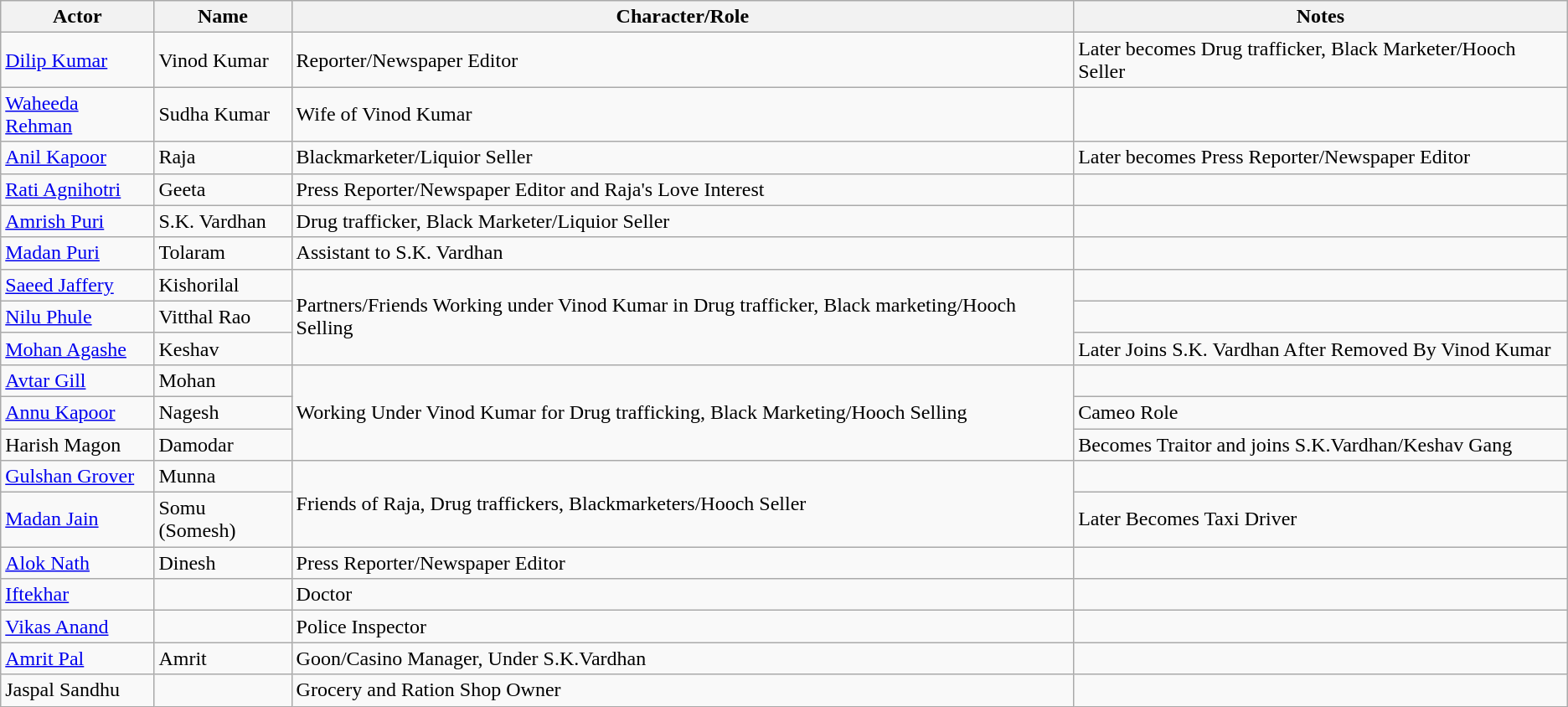<table class="wikitable">
<tr>
<th>Actor</th>
<th>Name</th>
<th>Character/Role</th>
<th>Notes</th>
</tr>
<tr>
<td><a href='#'>Dilip Kumar</a></td>
<td>Vinod Kumar</td>
<td>Reporter/Newspaper Editor</td>
<td>Later becomes Drug trafficker, Black Marketer/Hooch Seller</td>
</tr>
<tr>
<td><a href='#'>Waheeda Rehman</a></td>
<td>Sudha Kumar</td>
<td>Wife of Vinod Kumar</td>
<td></td>
</tr>
<tr>
<td><a href='#'>Anil Kapoor</a></td>
<td>Raja</td>
<td>Blackmarketer/Liquior Seller</td>
<td>Later becomes Press Reporter/Newspaper Editor</td>
</tr>
<tr>
<td><a href='#'>Rati Agnihotri</a></td>
<td>Geeta</td>
<td>Press Reporter/Newspaper Editor and Raja's Love Interest</td>
<td></td>
</tr>
<tr>
<td><a href='#'>Amrish Puri</a></td>
<td>S.K. Vardhan</td>
<td>Drug trafficker, Black Marketer/Liquior Seller</td>
<td></td>
</tr>
<tr>
<td><a href='#'>Madan Puri</a></td>
<td>Tolaram</td>
<td>Assistant to S.K. Vardhan</td>
<td></td>
</tr>
<tr>
<td><a href='#'>Saeed Jaffery</a></td>
<td>Kishorilal</td>
<td Rowspan="3">Partners/Friends Working under Vinod Kumar in Drug trafficker, Black marketing/Hooch Selling</td>
<td></td>
</tr>
<tr>
<td><a href='#'>Nilu Phule</a></td>
<td>Vitthal Rao</td>
<td></td>
</tr>
<tr>
<td><a href='#'>Mohan Agashe</a></td>
<td>Keshav</td>
<td>Later Joins S.K. Vardhan After Removed By Vinod Kumar</td>
</tr>
<tr>
<td><a href='#'>Avtar Gill</a></td>
<td>Mohan</td>
<td Rowspan="3">Working Under Vinod Kumar for Drug trafficking, Black Marketing/Hooch Selling</td>
<td></td>
</tr>
<tr>
<td><a href='#'>Annu Kapoor</a></td>
<td>Nagesh</td>
<td>Cameo Role</td>
</tr>
<tr>
<td>Harish Magon</td>
<td>Damodar</td>
<td>Becomes Traitor and joins S.K.Vardhan/Keshav Gang</td>
</tr>
<tr>
<td><a href='#'>Gulshan Grover</a></td>
<td>Munna</td>
<td Rowspan="2">Friends of Raja, Drug traffickers, Blackmarketers/Hooch Seller</td>
<td></td>
</tr>
<tr>
<td><a href='#'>Madan Jain</a></td>
<td>Somu (Somesh)</td>
<td>Later Becomes Taxi Driver</td>
</tr>
<tr>
<td><a href='#'>Alok Nath</a></td>
<td>Dinesh</td>
<td>Press Reporter/Newspaper Editor</td>
<td></td>
</tr>
<tr>
<td><a href='#'>Iftekhar</a></td>
<td></td>
<td>Doctor</td>
<td></td>
</tr>
<tr>
<td><a href='#'>Vikas Anand</a></td>
<td></td>
<td>Police Inspector</td>
<td></td>
</tr>
<tr>
<td><a href='#'>Amrit Pal</a></td>
<td>Amrit</td>
<td>Goon/Casino Manager, Under S.K.Vardhan</td>
<td></td>
</tr>
<tr>
<td>Jaspal Sandhu</td>
<td></td>
<td>Grocery and Ration Shop Owner</td>
</tr>
</table>
